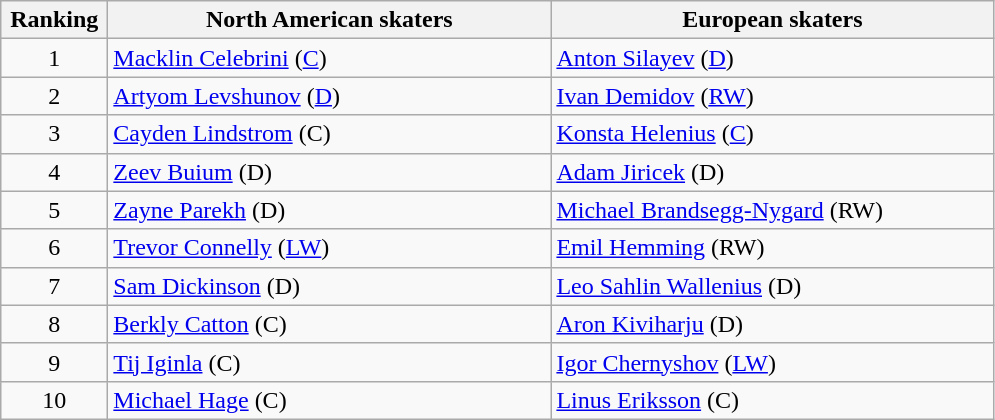<table class="wikitable">
<tr>
<th style="width:4em;">Ranking</th>
<th style="width:18em;">North American skaters</th>
<th style="width:18em;">European skaters</th>
</tr>
<tr>
<td style="text-align:center;">1</td>
<td> <a href='#'>Macklin Celebrini</a> (<a href='#'>C</a>)</td>
<td> <a href='#'>Anton Silayev</a> (<a href='#'>D</a>)</td>
</tr>
<tr>
<td style="text-align:center;">2</td>
<td> <a href='#'>Artyom Levshunov</a> (<a href='#'>D</a>)</td>
<td> <a href='#'>Ivan Demidov</a> (<a href='#'>RW</a>)</td>
</tr>
<tr>
<td style="text-align:center;">3</td>
<td> <a href='#'>Cayden Lindstrom</a> (C)</td>
<td> <a href='#'>Konsta Helenius</a> (<a href='#'>C</a>)</td>
</tr>
<tr>
<td style="text-align:center;">4</td>
<td> <a href='#'>Zeev Buium</a> (D)</td>
<td> <a href='#'>Adam Jiricek</a> (D)</td>
</tr>
<tr>
<td style="text-align:center;">5</td>
<td> <a href='#'>Zayne Parekh</a> (D)</td>
<td> <a href='#'>Michael Brandsegg-Nygard</a> (RW)</td>
</tr>
<tr>
<td style="text-align:center;">6</td>
<td> <a href='#'>Trevor Connelly</a> (<a href='#'>LW</a>)</td>
<td> <a href='#'>Emil Hemming</a> (RW)</td>
</tr>
<tr>
<td style="text-align:center;">7</td>
<td> <a href='#'>Sam Dickinson</a> (D)</td>
<td> <a href='#'>Leo Sahlin Wallenius</a> (D)</td>
</tr>
<tr>
<td style="text-align:center;">8</td>
<td> <a href='#'>Berkly Catton</a> (C)</td>
<td> <a href='#'>Aron Kiviharju</a> (D)</td>
</tr>
<tr>
<td style="text-align:center;">9</td>
<td> <a href='#'>Tij Iginla</a> (C)</td>
<td> <a href='#'>Igor Chernyshov</a> (<a href='#'>LW</a>)</td>
</tr>
<tr>
<td style="text-align:center;">10</td>
<td> <a href='#'>Michael Hage</a> (C)</td>
<td> <a href='#'>Linus Eriksson</a> (C)</td>
</tr>
</table>
